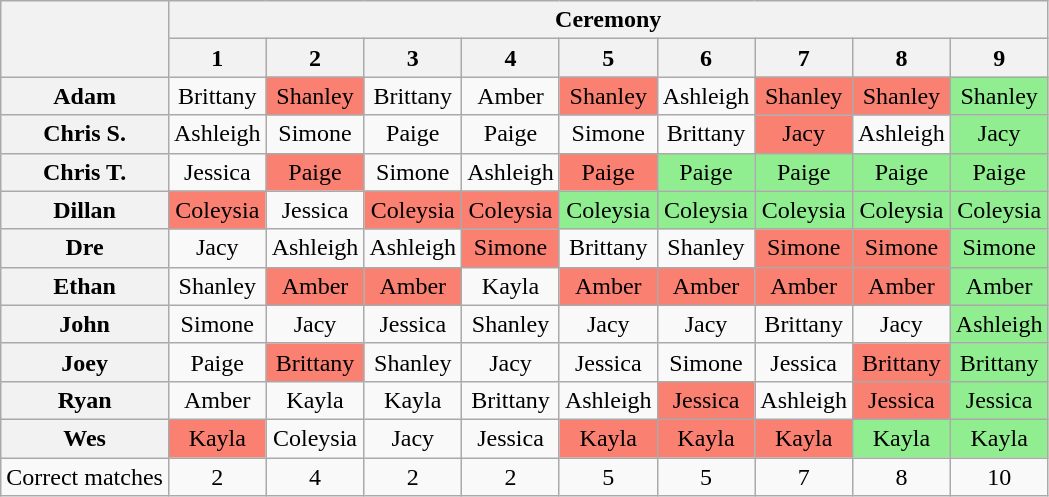<table class="wikitable" style="text-align:center;">
<tr>
<th rowspan="2"></th>
<th colspan="14" style="text-jalign:center;">Ceremony</th>
</tr>
<tr>
<th>1</th>
<th>2</th>
<th>3</th>
<th>4</th>
<th>5</th>
<th>6</th>
<th>7</th>
<th>8</th>
<th>9</th>
</tr>
<tr>
<th>Adam</th>
<td>Brittany</td>
<td style="background:salmon">Shanley</td>
<td>Brittany</td>
<td>Amber</td>
<td style="background:salmon">Shanley</td>
<td>Ashleigh</td>
<td style="background:salmon">Shanley</td>
<td style="background:salmon">Shanley</td>
<td style="background:lightgreen">Shanley</td>
</tr>
<tr>
<th>Chris S.</th>
<td>Ashleigh</td>
<td>Simone</td>
<td>Paige</td>
<td>Paige</td>
<td>Simone</td>
<td>Brittany</td>
<td style="background:salmon">Jacy</td>
<td>Ashleigh</td>
<td style="background:lightgreen">Jacy</td>
</tr>
<tr>
<th>Chris T.</th>
<td>Jessica</td>
<td style="background:salmon">Paige</td>
<td>Simone</td>
<td>Ashleigh</td>
<td style="background:salmon">Paige</td>
<td style="background:lightgreen">Paige</td>
<td style="background:lightgreen">Paige</td>
<td style="background:lightgreen">Paige</td>
<td style="background:lightgreen">Paige</td>
</tr>
<tr>
<th>Dillan</th>
<td style="background:salmon">Coleysia</td>
<td>Jessica</td>
<td style="background:salmon">Coleysia</td>
<td style="background:salmon">Coleysia</td>
<td style="background:lightgreen">Coleysia</td>
<td style="background:lightgreen">Coleysia</td>
<td style="background:lightgreen">Coleysia</td>
<td style="background:lightgreen">Coleysia</td>
<td style="background:lightgreen">Coleysia</td>
</tr>
<tr>
<th>Dre</th>
<td>Jacy</td>
<td>Ashleigh</td>
<td>Ashleigh</td>
<td style="background:salmon">Simone</td>
<td>Brittany</td>
<td>Shanley</td>
<td style="background:salmon">Simone</td>
<td style="background:salmon">Simone</td>
<td style="background:lightgreen">Simone</td>
</tr>
<tr>
<th>Ethan</th>
<td>Shanley</td>
<td style="background:salmon">Amber</td>
<td style="background:salmon">Amber</td>
<td>Kayla</td>
<td style="background:salmon">Amber</td>
<td style="background:salmon">Amber</td>
<td style="background:salmon">Amber</td>
<td style="background:salmon">Amber</td>
<td style="background:lightgreen">Amber</td>
</tr>
<tr>
<th>John</th>
<td>Simone</td>
<td>Jacy</td>
<td>Jessica</td>
<td>Shanley</td>
<td>Jacy</td>
<td>Jacy</td>
<td>Brittany</td>
<td>Jacy</td>
<td style="background:lightgreen">Ashleigh</td>
</tr>
<tr>
<th>Joey</th>
<td>Paige</td>
<td style="background:salmon">Brittany</td>
<td>Shanley</td>
<td>Jacy</td>
<td>Jessica</td>
<td>Simone</td>
<td>Jessica</td>
<td style="background:salmon">Brittany</td>
<td style="background:lightgreen">Brittany</td>
</tr>
<tr>
<th>Ryan</th>
<td>Amber</td>
<td>Kayla</td>
<td>Kayla</td>
<td>Brittany</td>
<td>Ashleigh</td>
<td style="background:salmon">Jessica</td>
<td>Ashleigh</td>
<td style="background:salmon">Jessica</td>
<td style="background:lightgreen">Jessica</td>
</tr>
<tr>
<th>Wes</th>
<td style="background:salmon">Kayla</td>
<td>Coleysia</td>
<td>Jacy</td>
<td>Jessica</td>
<td style="background:salmon">Kayla</td>
<td style="background:salmon">Kayla</td>
<td style="background:salmon">Kayla</td>
<td style="background:lightgreen">Kayla</td>
<td style="background:lightgreen">Kayla</td>
</tr>
<tr>
<td>Correct matches</td>
<td>2</td>
<td>4</td>
<td>2</td>
<td>2</td>
<td>5</td>
<td>5</td>
<td>7</td>
<td>8</td>
<td>10</td>
</tr>
</table>
